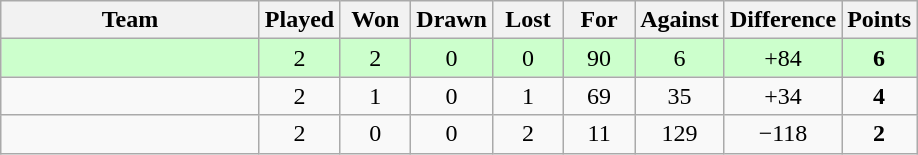<table class="wikitable" style="text-align:center">
<tr>
<th width=165>Team</th>
<th width=40>Played</th>
<th width=40>Won</th>
<th width=40>Drawn</th>
<th width=40>Lost</th>
<th width=40>For</th>
<th width=40>Against</th>
<th width=40>Difference</th>
<th width=40>Points</th>
</tr>
<tr bgcolor=#ccffcc>
<td style="text-align:left"></td>
<td>2</td>
<td>2</td>
<td>0</td>
<td>0</td>
<td>90</td>
<td>6</td>
<td>+84</td>
<td><strong>6</strong></td>
</tr>
<tr>
<td style="text-align:left"></td>
<td>2</td>
<td>1</td>
<td>0</td>
<td>1</td>
<td>69</td>
<td>35</td>
<td>+34</td>
<td><strong>4</strong></td>
</tr>
<tr>
<td style="text-align:left"></td>
<td>2</td>
<td>0</td>
<td>0</td>
<td>2</td>
<td>11</td>
<td>129</td>
<td>−118</td>
<td><strong>2</strong></td>
</tr>
</table>
